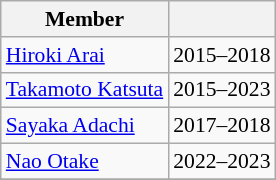<table class="wikitable sortable" style="font-size: 90%;">
<tr>
<th>Member</th>
<th></th>
</tr>
<tr>
<td> <a href='#'>Hiroki Arai</a></td>
<td align=center>2015–2018</td>
</tr>
<tr>
<td> <a href='#'>Takamoto Katsuta</a></td>
<td align=center>2015–2023</td>
</tr>
<tr>
<td> <a href='#'>Sayaka Adachi</a></td>
<td align=center>2017–2018</td>
</tr>
<tr>
<td> <a href='#'>Nao Otake</a></td>
<td align=center>2022–2023</td>
</tr>
<tr>
</tr>
</table>
